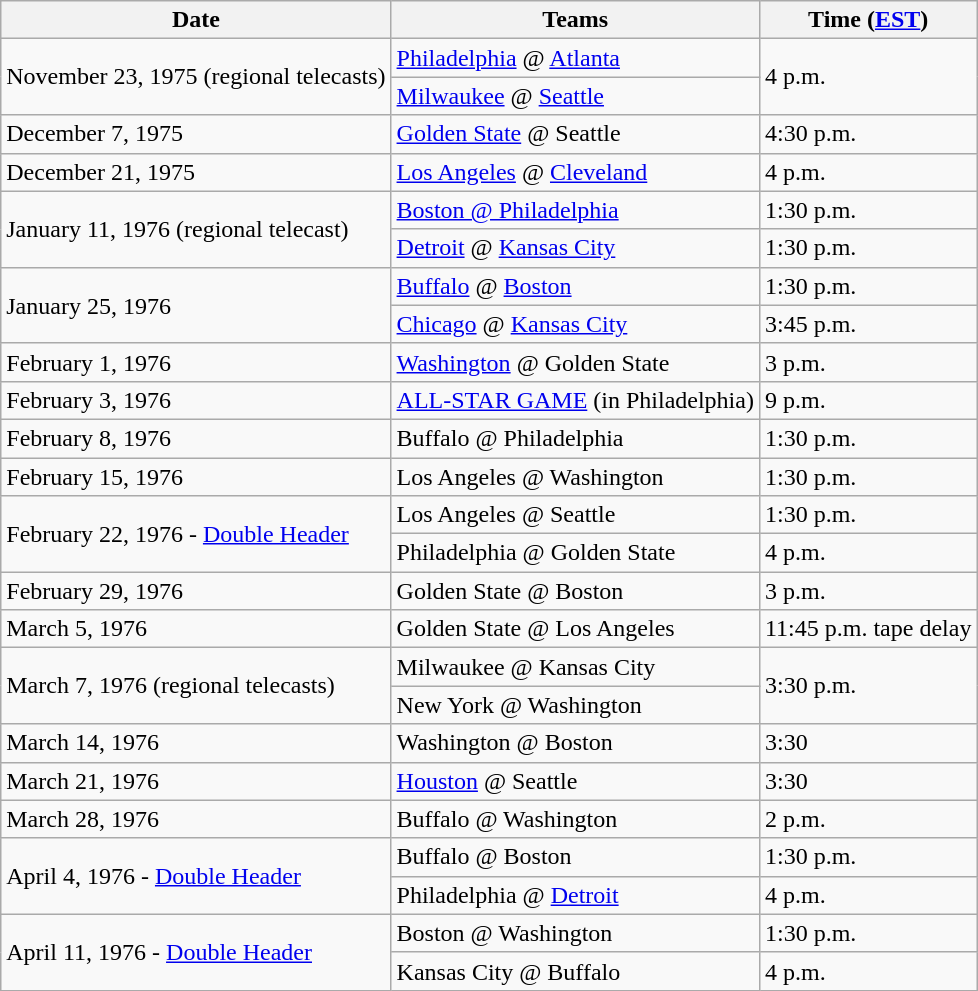<table class="wikitable">
<tr>
<th>Date</th>
<th>Teams</th>
<th>Time (<a href='#'>EST</a>)</th>
</tr>
<tr>
<td rowspan="2">November 23, 1975 (regional telecasts)</td>
<td><a href='#'>Philadelphia</a> @ <a href='#'>Atlanta</a></td>
<td rowspan="2">4 p.m.</td>
</tr>
<tr>
<td><a href='#'>Milwaukee</a> @ <a href='#'>Seattle</a></td>
</tr>
<tr>
<td>December 7, 1975</td>
<td><a href='#'>Golden State</a> @ Seattle</td>
<td>4:30 p.m.</td>
</tr>
<tr>
<td>December 21, 1975</td>
<td><a href='#'>Los Angeles</a> @ <a href='#'>Cleveland</a></td>
<td>4 p.m.</td>
</tr>
<tr>
<td rowspan="2">January 11, 1976 (regional telecast)</td>
<td><a href='#'>Boston @ Philadelphia</a></td>
<td>1:30 p.m.</td>
</tr>
<tr>
<td><a href='#'>Detroit</a> @ <a href='#'>Kansas City</a></td>
<td>1:30 p.m.</td>
</tr>
<tr>
<td rowspan="2">January 25, 1976</td>
<td><a href='#'>Buffalo</a> @ <a href='#'>Boston</a></td>
<td>1:30 p.m.</td>
</tr>
<tr>
<td><a href='#'>Chicago</a> @ <a href='#'>Kansas City</a></td>
<td>3:45 p.m.</td>
</tr>
<tr>
<td>February 1, 1976</td>
<td><a href='#'>Washington</a> @ Golden State</td>
<td>3 p.m.</td>
</tr>
<tr>
<td>February 3, 1976</td>
<td><a href='#'>ALL-STAR GAME</a> (in Philadelphia)</td>
<td>9 p.m.</td>
</tr>
<tr>
<td>February 8, 1976</td>
<td>Buffalo @ Philadelphia</td>
<td>1:30 p.m.</td>
</tr>
<tr>
<td>February 15, 1976</td>
<td>Los Angeles @ Washington</td>
<td>1:30 p.m.</td>
</tr>
<tr>
<td rowspan="2">February 22, 1976 - <a href='#'>Double Header</a></td>
<td>Los Angeles @ Seattle</td>
<td>1:30 p.m.</td>
</tr>
<tr>
<td>Philadelphia @ Golden State</td>
<td>4 p.m.</td>
</tr>
<tr>
<td>February 29, 1976</td>
<td>Golden State @ Boston</td>
<td>3 p.m.</td>
</tr>
<tr>
<td>March 5, 1976</td>
<td>Golden State @ Los Angeles</td>
<td>11:45 p.m. tape delay</td>
</tr>
<tr>
<td rowspan="2">March 7, 1976 (regional telecasts)</td>
<td>Milwaukee @ Kansas City</td>
<td rowspan="2">3:30 p.m.</td>
</tr>
<tr>
<td>New York @ Washington</td>
</tr>
<tr>
<td>March 14, 1976</td>
<td>Washington @ Boston</td>
<td>3:30</td>
</tr>
<tr>
<td>March 21, 1976</td>
<td><a href='#'>Houston</a> @ Seattle</td>
<td>3:30</td>
</tr>
<tr>
<td>March 28, 1976</td>
<td>Buffalo @ Washington</td>
<td>2 p.m.</td>
</tr>
<tr>
<td rowspan="2">April 4, 1976 - <a href='#'>Double Header</a></td>
<td>Buffalo @ Boston</td>
<td>1:30 p.m.</td>
</tr>
<tr>
<td>Philadelphia @ <a href='#'>Detroit</a></td>
<td>4 p.m.</td>
</tr>
<tr>
<td rowspan="2">April 11, 1976 - <a href='#'>Double Header</a></td>
<td>Boston @ Washington</td>
<td>1:30 p.m.</td>
</tr>
<tr>
<td>Kansas City @ Buffalo</td>
<td>4 p.m.</td>
</tr>
</table>
